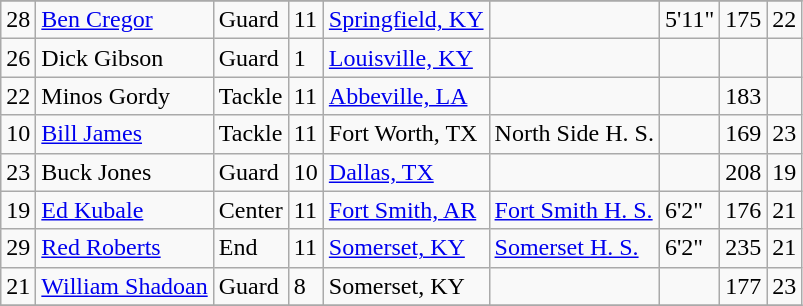<table class="wikitable">
<tr>
</tr>
<tr>
<td>28</td>
<td><a href='#'>Ben Cregor</a></td>
<td>Guard</td>
<td>11</td>
<td><a href='#'>Springfield, KY</a></td>
<td></td>
<td>5'11"</td>
<td>175</td>
<td>22</td>
</tr>
<tr>
<td>26</td>
<td>Dick Gibson</td>
<td>Guard</td>
<td>1</td>
<td><a href='#'>Louisville, KY</a></td>
<td></td>
<td></td>
<td></td>
<td></td>
</tr>
<tr>
<td>22</td>
<td>Minos Gordy</td>
<td>Tackle</td>
<td>11</td>
<td><a href='#'>Abbeville, LA</a></td>
<td></td>
<td></td>
<td>183</td>
<td></td>
</tr>
<tr>
<td>10</td>
<td><a href='#'>Bill James</a></td>
<td>Tackle</td>
<td>11</td>
<td>Fort Worth, TX</td>
<td>North Side H. S.</td>
<td></td>
<td>169</td>
<td>23</td>
</tr>
<tr>
<td>23</td>
<td>Buck Jones</td>
<td>Guard</td>
<td>10</td>
<td><a href='#'>Dallas, TX</a></td>
<td></td>
<td></td>
<td>208</td>
<td>19</td>
</tr>
<tr>
<td>19</td>
<td><a href='#'>Ed Kubale</a></td>
<td>Center</td>
<td>11</td>
<td><a href='#'>Fort Smith, AR</a></td>
<td><a href='#'>Fort Smith H. S.</a></td>
<td>6'2"</td>
<td>176</td>
<td>21</td>
</tr>
<tr>
<td>29</td>
<td><a href='#'>Red Roberts</a></td>
<td>End</td>
<td>11</td>
<td><a href='#'>Somerset, KY</a></td>
<td><a href='#'>Somerset H. S.</a></td>
<td>6'2"</td>
<td>235</td>
<td>21</td>
</tr>
<tr>
<td>21</td>
<td><a href='#'>William Shadoan</a></td>
<td>Guard</td>
<td>8</td>
<td>Somerset, KY</td>
<td></td>
<td></td>
<td>177</td>
<td>23</td>
</tr>
<tr>
</tr>
</table>
